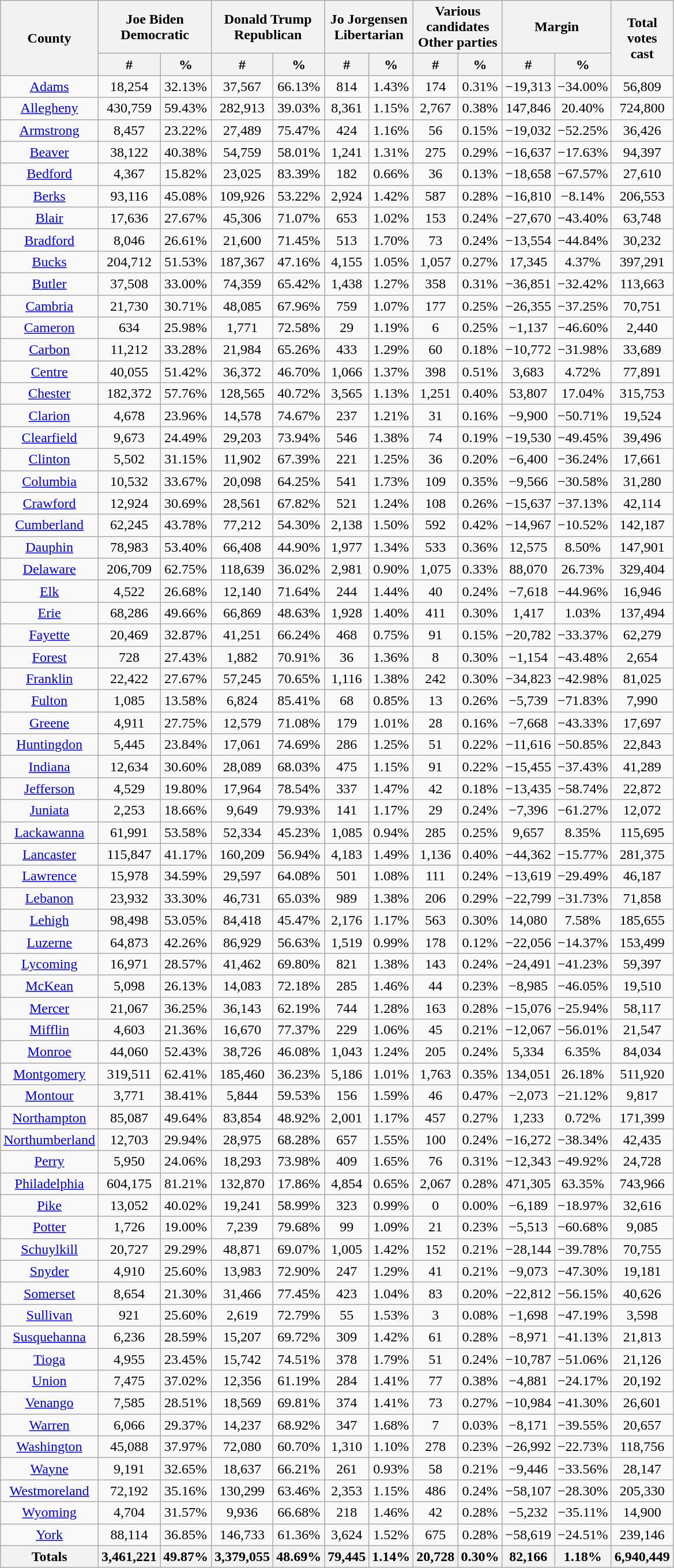<table width="60%" class="wikitable sortable">
<tr>
<th rowspan="2">County</th>
<th colspan="2">Joe Biden<br>Democratic</th>
<th colspan="2">Donald Trump<br>Republican</th>
<th colspan="2">Jo Jorgensen<br>Libertarian</th>
<th colspan="2">Various candidates<br>Other parties</th>
<th colspan="2">Margin</th>
<th rowspan="2">Total votes cast</th>
</tr>
<tr>
<th style="text-align:center;" data-sort-type="number">#</th>
<th style="text-align:center;" data-sort-type="number">%</th>
<th style="text-align:center;" data-sort-type="number">#</th>
<th style="text-align:center;" data-sort-type="number">%</th>
<th style="text-align:center;" data-sort-type="number">#</th>
<th style="text-align:center;" data-sort-type="number">%</th>
<th style="text-align:center;" data-sort-type="number">#</th>
<th style="text-align:center;" data-sort-type="number">%</th>
<th style="text-align:center;" data-sort-type="number">#</th>
<th style="text-align:center;" data-sort-type="number">%</th>
</tr>
<tr style="text-align:center;">
<td><a href='#'>Adams</a></td>
<td>18,254</td>
<td>32.13%</td>
<td>37,567</td>
<td>66.13%</td>
<td>814</td>
<td>1.43%</td>
<td>174</td>
<td>0.31%</td>
<td>−19,313</td>
<td>−34.00%</td>
<td>56,809</td>
</tr>
<tr style="text-align:center;">
<td><a href='#'>Allegheny</a></td>
<td>430,759</td>
<td>59.43%</td>
<td>282,913</td>
<td>39.03%</td>
<td>8,361</td>
<td>1.15%</td>
<td>2,767</td>
<td>0.38%</td>
<td>147,846</td>
<td>20.40%</td>
<td>724,800</td>
</tr>
<tr style="text-align:center;">
<td><a href='#'>Armstrong</a></td>
<td>8,457</td>
<td>23.22%</td>
<td>27,489</td>
<td>75.47%</td>
<td>424</td>
<td>1.16%</td>
<td>56</td>
<td>0.15%</td>
<td>−19,032</td>
<td>−52.25%</td>
<td>36,426</td>
</tr>
<tr style="text-align:center;">
<td><a href='#'>Beaver</a></td>
<td>38,122</td>
<td>40.38%</td>
<td>54,759</td>
<td>58.01%</td>
<td>1,241</td>
<td>1.31%</td>
<td>275</td>
<td>0.29%</td>
<td>−16,637</td>
<td>−17.63%</td>
<td>94,397</td>
</tr>
<tr style="text-align:center;">
<td><a href='#'>Bedford</a></td>
<td>4,367</td>
<td>15.82%</td>
<td>23,025</td>
<td>83.39%</td>
<td>182</td>
<td>0.66%</td>
<td>36</td>
<td>0.13%</td>
<td>−18,658</td>
<td>−67.57%</td>
<td>27,610</td>
</tr>
<tr style="text-align:center;">
<td><a href='#'>Berks</a></td>
<td>93,116</td>
<td>45.08%</td>
<td>109,926</td>
<td>53.22%</td>
<td>2,924</td>
<td>1.42%</td>
<td>587</td>
<td>0.28%</td>
<td>−16,810</td>
<td>−8.14%</td>
<td>206,553</td>
</tr>
<tr style="text-align:center;">
<td><a href='#'>Blair</a></td>
<td>17,636</td>
<td>27.67%</td>
<td>45,306</td>
<td>71.07%</td>
<td>653</td>
<td>1.02%</td>
<td>153</td>
<td>0.24%</td>
<td>−27,670</td>
<td>−43.40%</td>
<td>63,748</td>
</tr>
<tr style="text-align:center;">
<td><a href='#'>Bradford</a></td>
<td>8,046</td>
<td>26.61%</td>
<td>21,600</td>
<td>71.45%</td>
<td>513</td>
<td>1.70%</td>
<td>73</td>
<td>0.24%</td>
<td>−13,554</td>
<td>−44.84%</td>
<td>30,232</td>
</tr>
<tr style="text-align:center;">
<td><a href='#'>Bucks</a></td>
<td>204,712</td>
<td>51.53%</td>
<td>187,367</td>
<td>47.16%</td>
<td>4,155</td>
<td>1.05%</td>
<td>1,057</td>
<td>0.27%</td>
<td>17,345</td>
<td>4.37%</td>
<td>397,291</td>
</tr>
<tr style="text-align:center;">
<td><a href='#'>Butler</a></td>
<td>37,508</td>
<td>33.00%</td>
<td>74,359</td>
<td>65.42%</td>
<td>1,438</td>
<td>1.27%</td>
<td>358</td>
<td>0.31%</td>
<td>−36,851</td>
<td>−32.42%</td>
<td>113,663</td>
</tr>
<tr style="text-align:center;">
<td><a href='#'>Cambria</a></td>
<td>21,730</td>
<td>30.71%</td>
<td>48,085</td>
<td>67.96%</td>
<td>759</td>
<td>1.07%</td>
<td>177</td>
<td>0.25%</td>
<td>−26,355</td>
<td>−37.25%</td>
<td>70,751</td>
</tr>
<tr style="text-align:center;">
<td><a href='#'>Cameron</a></td>
<td>634</td>
<td>25.98%</td>
<td>1,771</td>
<td>72.58%</td>
<td>29</td>
<td>1.19%</td>
<td>6</td>
<td>0.25%</td>
<td>−1,137</td>
<td>−46.60%</td>
<td>2,440</td>
</tr>
<tr style="text-align:center;">
<td><a href='#'>Carbon</a></td>
<td>11,212</td>
<td>33.28%</td>
<td>21,984</td>
<td>65.26%</td>
<td>433</td>
<td>1.29%</td>
<td>60</td>
<td>0.18%</td>
<td>−10,772</td>
<td>−31.98%</td>
<td>33,689</td>
</tr>
<tr style="text-align:center;">
<td><a href='#'>Centre</a></td>
<td>40,055</td>
<td>51.42%</td>
<td>36,372</td>
<td>46.70%</td>
<td>1,066</td>
<td>1.37%</td>
<td>398</td>
<td>0.51%</td>
<td>3,683</td>
<td>4.72%</td>
<td>77,891</td>
</tr>
<tr style="text-align:center;">
<td><a href='#'>Chester</a></td>
<td>182,372</td>
<td>57.76%</td>
<td>128,565</td>
<td>40.72%</td>
<td>3,565</td>
<td>1.13%</td>
<td>1,251</td>
<td>0.40%</td>
<td>53,807</td>
<td>17.04%</td>
<td>315,753</td>
</tr>
<tr style="text-align:center;">
<td><a href='#'>Clarion</a></td>
<td>4,678</td>
<td>23.96%</td>
<td>14,578</td>
<td>74.67%</td>
<td>237</td>
<td>1.21%</td>
<td>31</td>
<td>0.16%</td>
<td>−9,900</td>
<td>−50.71%</td>
<td>19,524</td>
</tr>
<tr style="text-align:center;">
<td><a href='#'>Clearfield</a></td>
<td>9,673</td>
<td>24.49%</td>
<td>29,203</td>
<td>73.94%</td>
<td>546</td>
<td>1.38%</td>
<td>74</td>
<td>0.19%</td>
<td>−19,530</td>
<td>−49.45%</td>
<td>39,496</td>
</tr>
<tr style="text-align:center;">
<td><a href='#'>Clinton</a></td>
<td>5,502</td>
<td>31.15%</td>
<td>11,902</td>
<td>67.39%</td>
<td>221</td>
<td>1.25%</td>
<td>36</td>
<td>0.20%</td>
<td>−6,400</td>
<td>−36.24%</td>
<td>17,661</td>
</tr>
<tr style="text-align:center;">
<td><a href='#'>Columbia</a></td>
<td>10,532</td>
<td>33.67%</td>
<td>20,098</td>
<td>64.25%</td>
<td>541</td>
<td>1.73%</td>
<td>109</td>
<td>0.35%</td>
<td>−9,566</td>
<td>−30.58%</td>
<td>31,280</td>
</tr>
<tr style="text-align:center;">
<td><a href='#'>Crawford</a></td>
<td>12,924</td>
<td>30.69%</td>
<td>28,561</td>
<td>67.82%</td>
<td>521</td>
<td>1.24%</td>
<td>108</td>
<td>0.26%</td>
<td>−15,637</td>
<td>−37.13%</td>
<td>42,114</td>
</tr>
<tr style="text-align:center;">
<td><a href='#'>Cumberland</a></td>
<td>62,245</td>
<td>43.78%</td>
<td>77,212</td>
<td>54.30%</td>
<td>2,138</td>
<td>1.50%</td>
<td>592</td>
<td>0.42%</td>
<td>−14,967</td>
<td>−10.52%</td>
<td>142,187</td>
</tr>
<tr style="text-align:center;">
<td><a href='#'>Dauphin</a></td>
<td>78,983</td>
<td>53.40%</td>
<td>66,408</td>
<td>44.90%</td>
<td>1,977</td>
<td>1.34%</td>
<td>533</td>
<td>0.36%</td>
<td>12,575</td>
<td>8.50%</td>
<td>147,901</td>
</tr>
<tr style="text-align:center;">
<td><a href='#'>Delaware</a></td>
<td>206,709</td>
<td>62.75%</td>
<td>118,639</td>
<td>36.02%</td>
<td>2,981</td>
<td>0.90%</td>
<td>1,075</td>
<td>0.33%</td>
<td>88,070</td>
<td>26.73%</td>
<td>329,404</td>
</tr>
<tr style="text-align:center;">
<td><a href='#'>Elk</a></td>
<td>4,522</td>
<td>26.68%</td>
<td>12,140</td>
<td>71.64%</td>
<td>244</td>
<td>1.44%</td>
<td>40</td>
<td>0.24%</td>
<td>−7,618</td>
<td>−44.96%</td>
<td>16,946</td>
</tr>
<tr style="text-align:center;">
<td><a href='#'>Erie</a></td>
<td>68,286</td>
<td>49.66%</td>
<td>66,869</td>
<td>48.63%</td>
<td>1,928</td>
<td>1.40%</td>
<td>411</td>
<td>0.30%</td>
<td>1,417</td>
<td>1.03%</td>
<td>137,494</td>
</tr>
<tr style="text-align:center;">
<td><a href='#'>Fayette</a></td>
<td>20,469</td>
<td>32.87%</td>
<td>41,251</td>
<td>66.24%</td>
<td>468</td>
<td>0.75%</td>
<td>91</td>
<td>0.15%</td>
<td>−20,782</td>
<td>−33.37%</td>
<td>62,279</td>
</tr>
<tr style="text-align:center;">
<td><a href='#'>Forest</a></td>
<td>728</td>
<td>27.43%</td>
<td>1,882</td>
<td>70.91%</td>
<td>36</td>
<td>1.36%</td>
<td>8</td>
<td>0.30%</td>
<td>−1,154</td>
<td>−43.48%</td>
<td>2,654</td>
</tr>
<tr style="text-align:center;">
<td><a href='#'>Franklin</a></td>
<td>22,422</td>
<td>27.67%</td>
<td>57,245</td>
<td>70.65%</td>
<td>1,116</td>
<td>1.38%</td>
<td>242</td>
<td>0.30%</td>
<td>−34,823</td>
<td>−42.98%</td>
<td>81,025</td>
</tr>
<tr style="text-align:center;">
<td><a href='#'>Fulton</a></td>
<td>1,085</td>
<td>13.58%</td>
<td>6,824</td>
<td>85.41%</td>
<td>68</td>
<td>0.85%</td>
<td>13</td>
<td>0.26%</td>
<td>−5,739</td>
<td>−71.83%</td>
<td>7,990</td>
</tr>
<tr style="text-align:center;">
<td><a href='#'>Greene</a></td>
<td>4,911</td>
<td>27.75%</td>
<td>12,579</td>
<td>71.08%</td>
<td>179</td>
<td>1.01%</td>
<td>28</td>
<td>0.16%</td>
<td>−7,668</td>
<td>−43.33%</td>
<td>17,697</td>
</tr>
<tr style="text-align:center;">
<td><a href='#'>Huntingdon</a></td>
<td>5,445</td>
<td>23.84%</td>
<td>17,061</td>
<td>74.69%</td>
<td>286</td>
<td>1.25%</td>
<td>51</td>
<td>0.22%</td>
<td>−11,616</td>
<td>−50.85%</td>
<td>22,843</td>
</tr>
<tr style="text-align:center;">
<td><a href='#'>Indiana</a></td>
<td>12,634</td>
<td>30.60%</td>
<td>28,089</td>
<td>68.03%</td>
<td>475</td>
<td>1.15%</td>
<td>91</td>
<td>0.22%</td>
<td>−15,455</td>
<td>−37.43%</td>
<td>41,289</td>
</tr>
<tr style="text-align:center;">
<td><a href='#'>Jefferson</a></td>
<td>4,529</td>
<td>19.80%</td>
<td>17,964</td>
<td>78.54%</td>
<td>337</td>
<td>1.47%</td>
<td>42</td>
<td>0.18%</td>
<td>−13,435</td>
<td>−58.74%</td>
<td>22,872</td>
</tr>
<tr style="text-align:center;">
<td><a href='#'>Juniata</a></td>
<td>2,253</td>
<td>18.66%</td>
<td>9,649</td>
<td>79.93%</td>
<td>141</td>
<td>1.17%</td>
<td>29</td>
<td>0.24%</td>
<td>−7,396</td>
<td>−61.27%</td>
<td>12,072</td>
</tr>
<tr style="text-align:center;">
<td><a href='#'>Lackawanna</a></td>
<td>61,991</td>
<td>53.58%</td>
<td>52,334</td>
<td>45.23%</td>
<td>1,085</td>
<td>0.94%</td>
<td>285</td>
<td>0.25%</td>
<td>9,657</td>
<td>8.35%</td>
<td>115,695</td>
</tr>
<tr style="text-align:center;">
<td><a href='#'>Lancaster</a></td>
<td>115,847</td>
<td>41.17%</td>
<td>160,209</td>
<td>56.94%</td>
<td>4,183</td>
<td>1.49%</td>
<td>1,136</td>
<td>0.40%</td>
<td>−44,362</td>
<td>−15.77%</td>
<td>281,375</td>
</tr>
<tr style="text-align:center;">
<td><a href='#'>Lawrence</a></td>
<td>15,978</td>
<td>34.59%</td>
<td>29,597</td>
<td>64.08%</td>
<td>501</td>
<td>1.08%</td>
<td>111</td>
<td>0.24%</td>
<td>−13,619</td>
<td>−29.49%</td>
<td>46,187</td>
</tr>
<tr style="text-align:center;">
<td><a href='#'>Lebanon</a></td>
<td>23,932</td>
<td>33.30%</td>
<td>46,731</td>
<td>65.03%</td>
<td>989</td>
<td>1.38%</td>
<td>206</td>
<td>0.29%</td>
<td>−22,799</td>
<td>−31.73%</td>
<td>71,858</td>
</tr>
<tr style="text-align:center;">
<td><a href='#'>Lehigh</a></td>
<td>98,498</td>
<td>53.05%</td>
<td>84,418</td>
<td>45.47%</td>
<td>2,176</td>
<td>1.17%</td>
<td>563</td>
<td>0.30%</td>
<td>14,080</td>
<td>7.58%</td>
<td>185,655</td>
</tr>
<tr style="text-align:center;">
<td><a href='#'>Luzerne</a></td>
<td>64,873</td>
<td>42.26%</td>
<td>86,929</td>
<td>56.63%</td>
<td>1,519</td>
<td>0.99%</td>
<td>178</td>
<td>0.12%</td>
<td>−22,056</td>
<td>−14.37%</td>
<td>153,499</td>
</tr>
<tr style="text-align:center;">
<td><a href='#'>Lycoming</a></td>
<td>16,971</td>
<td>28.57%</td>
<td>41,462</td>
<td>69.80%</td>
<td>821</td>
<td>1.38%</td>
<td>143</td>
<td>0.24%</td>
<td>−24,491</td>
<td>−41.23%</td>
<td>59,397</td>
</tr>
<tr style="text-align:center;">
<td><a href='#'>McKean</a></td>
<td>5,098</td>
<td>26.13%</td>
<td>14,083</td>
<td>72.18%</td>
<td>285</td>
<td>1.46%</td>
<td>44</td>
<td>0.23%</td>
<td>−8,985</td>
<td>−46.05%</td>
<td>19,510</td>
</tr>
<tr style="text-align:center;">
<td><a href='#'>Mercer</a></td>
<td>21,067</td>
<td>36.25%</td>
<td>36,143</td>
<td>62.19%</td>
<td>744</td>
<td>1.28%</td>
<td>163</td>
<td>0.28%</td>
<td>−15,076</td>
<td>−25.94%</td>
<td>58,117</td>
</tr>
<tr style="text-align:center;">
<td><a href='#'>Mifflin</a></td>
<td>4,603</td>
<td>21.36%</td>
<td>16,670</td>
<td>77.37%</td>
<td>229</td>
<td>1.06%</td>
<td>45</td>
<td>0.21%</td>
<td>−12,067</td>
<td>−56.01%</td>
<td>21,547</td>
</tr>
<tr style="text-align:center;">
<td><a href='#'>Monroe</a></td>
<td>44,060</td>
<td>52.43%</td>
<td>38,726</td>
<td>46.08%</td>
<td>1,043</td>
<td>1.24%</td>
<td>205</td>
<td>0.24%</td>
<td>5,334</td>
<td>6.35%</td>
<td>84,034</td>
</tr>
<tr style="text-align:center;">
<td><a href='#'>Montgomery</a></td>
<td>319,511</td>
<td>62.41%</td>
<td>185,460</td>
<td>36.23%</td>
<td>5,186</td>
<td>1.01%</td>
<td>1,763</td>
<td>0.35%</td>
<td>134,051</td>
<td>26.18%</td>
<td>511,920</td>
</tr>
<tr style="text-align:center;">
<td><a href='#'>Montour</a></td>
<td>3,771</td>
<td>38.41%</td>
<td>5,844</td>
<td>59.53%</td>
<td>156</td>
<td>1.59%</td>
<td>46</td>
<td>0.47%</td>
<td>−2,073</td>
<td>−21.12%</td>
<td>9,817</td>
</tr>
<tr style="text-align:center;">
<td><a href='#'>Northampton</a></td>
<td>85,087</td>
<td>49.64%</td>
<td>83,854</td>
<td>48.92%</td>
<td>2,001</td>
<td>1.17%</td>
<td>457</td>
<td>0.27%</td>
<td>1,233</td>
<td>0.72%</td>
<td>171,399</td>
</tr>
<tr style="text-align:center;">
<td><a href='#'>Northumberland</a></td>
<td>12,703</td>
<td>29.94%</td>
<td>28,975</td>
<td>68.28%</td>
<td>657</td>
<td>1.55%</td>
<td>100</td>
<td>0.24%</td>
<td>−16,272</td>
<td>−38.34%</td>
<td>42,435</td>
</tr>
<tr style="text-align:center;">
<td><a href='#'>Perry</a></td>
<td>5,950</td>
<td>24.06%</td>
<td>18,293</td>
<td>73.98%</td>
<td>409</td>
<td>1.65%</td>
<td>76</td>
<td>0.31%</td>
<td>−12,343</td>
<td>−49.92%</td>
<td>24,728</td>
</tr>
<tr style="text-align:center;">
<td><a href='#'>Philadelphia</a></td>
<td>604,175</td>
<td>81.21%</td>
<td>132,870</td>
<td>17.86%</td>
<td>4,854</td>
<td>0.65%</td>
<td>2,067</td>
<td>0.28%</td>
<td>471,305</td>
<td>63.35%</td>
<td>743,966</td>
</tr>
<tr style="text-align:center;">
<td><a href='#'>Pike</a></td>
<td>13,052</td>
<td>40.02%</td>
<td>19,241</td>
<td>58.99%</td>
<td>323</td>
<td>0.99%</td>
<td>0</td>
<td>0.00%</td>
<td>−6,189</td>
<td>−18.97%</td>
<td>32,616</td>
</tr>
<tr style="text-align:center;">
<td><a href='#'>Potter</a></td>
<td>1,726</td>
<td>19.00%</td>
<td>7,239</td>
<td>79.68%</td>
<td>99</td>
<td>1.09%</td>
<td>21</td>
<td>0.23%</td>
<td>−5,513</td>
<td>−60.68%</td>
<td>9,085</td>
</tr>
<tr style="text-align:center;">
<td><a href='#'>Schuylkill</a></td>
<td>20,727</td>
<td>29.29%</td>
<td>48,871</td>
<td>69.07%</td>
<td>1,005</td>
<td>1.42%</td>
<td>152</td>
<td>0.21%</td>
<td>−28,144</td>
<td>−39.78%</td>
<td>70,755</td>
</tr>
<tr style="text-align:center;">
<td><a href='#'>Snyder</a></td>
<td>4,910</td>
<td>25.60%</td>
<td>13,983</td>
<td>72.90%</td>
<td>247</td>
<td>1.29%</td>
<td>41</td>
<td>0.21%</td>
<td>−9,073</td>
<td>−47.30%</td>
<td>19,181</td>
</tr>
<tr style="text-align:center;">
<td><a href='#'>Somerset</a></td>
<td>8,654</td>
<td>21.30%</td>
<td>31,466</td>
<td>77.45%</td>
<td>423</td>
<td>1.04%</td>
<td>83</td>
<td>0.20%</td>
<td>−22,812</td>
<td>−56.15%</td>
<td>40,626</td>
</tr>
<tr style="text-align:center;">
<td><a href='#'>Sullivan</a></td>
<td>921</td>
<td>25.60%</td>
<td>2,619</td>
<td>72.79%</td>
<td>55</td>
<td>1.53%</td>
<td>3</td>
<td>0.08%</td>
<td>−1,698</td>
<td>−47.19%</td>
<td>3,598</td>
</tr>
<tr style="text-align:center;">
<td><a href='#'>Susquehanna</a></td>
<td>6,236</td>
<td>28.59%</td>
<td>15,207</td>
<td>69.72%</td>
<td>309</td>
<td>1.42%</td>
<td>61</td>
<td>0.28%</td>
<td>−8,971</td>
<td>−41.13%</td>
<td>21,813</td>
</tr>
<tr style="text-align:center;">
<td><a href='#'>Tioga</a></td>
<td>4,955</td>
<td>23.45%</td>
<td>15,742</td>
<td>74.51%</td>
<td>378</td>
<td>1.79%</td>
<td>51</td>
<td>0.24%</td>
<td>−10,787</td>
<td>−51.06%</td>
<td>21,126</td>
</tr>
<tr style="text-align:center;">
<td><a href='#'>Union</a></td>
<td>7,475</td>
<td>37.02%</td>
<td>12,356</td>
<td>61.19%</td>
<td>284</td>
<td>1.41%</td>
<td>77</td>
<td>0.38%</td>
<td>−4,881</td>
<td>−24.17%</td>
<td>20,192</td>
</tr>
<tr style="text-align:center;">
<td><a href='#'>Venango</a></td>
<td>7,585</td>
<td>28.51%</td>
<td>18,569</td>
<td>69.81%</td>
<td>374</td>
<td>1.41%</td>
<td>73</td>
<td>0.27%</td>
<td>−10,984</td>
<td>−41.30%</td>
<td>26,601</td>
</tr>
<tr style="text-align:center;">
<td><a href='#'>Warren</a></td>
<td>6,066</td>
<td>29.37%</td>
<td>14,237</td>
<td>68.92%</td>
<td>347</td>
<td>1.68%</td>
<td>7</td>
<td>0.03%</td>
<td>−8,171</td>
<td>−39.55%</td>
<td>20,657</td>
</tr>
<tr style="text-align:center;">
<td><a href='#'>Washington</a></td>
<td>45,088</td>
<td>37.97%</td>
<td>72,080</td>
<td>60.70%</td>
<td>1,310</td>
<td>1.10%</td>
<td>278</td>
<td>0.23%</td>
<td>−26,992</td>
<td>−22.73%</td>
<td>118,756</td>
</tr>
<tr style="text-align:center;">
<td><a href='#'>Wayne</a></td>
<td>9,191</td>
<td>32.65%</td>
<td>18,637</td>
<td>66.21%</td>
<td>261</td>
<td>0.93%</td>
<td>58</td>
<td>0.21%</td>
<td>−9,446</td>
<td>−33.56%</td>
<td>28,147</td>
</tr>
<tr style="text-align:center;">
<td><a href='#'>Westmoreland</a></td>
<td>72,192</td>
<td>35.16%</td>
<td>130,299</td>
<td>63.46%</td>
<td>2,353</td>
<td>1.15%</td>
<td>486</td>
<td>0.24%</td>
<td>−58,107</td>
<td>−28.30%</td>
<td>205,330</td>
</tr>
<tr style="text-align:center;">
<td><a href='#'>Wyoming</a></td>
<td>4,704</td>
<td>31.57%</td>
<td>9,936</td>
<td>66.68%</td>
<td>218</td>
<td>1.46%</td>
<td>42</td>
<td>0.28%</td>
<td>−5,232</td>
<td>−35.11%</td>
<td>14,900</td>
</tr>
<tr style="text-align:center;">
<td><a href='#'>York</a></td>
<td>88,114</td>
<td>36.85%</td>
<td>146,733</td>
<td>61.36%</td>
<td>3,624</td>
<td>1.52%</td>
<td>675</td>
<td>0.28%</td>
<td>−58,619</td>
<td>−24.51%</td>
<td>239,146</td>
</tr>
<tr>
<th>Totals</th>
<th>3,461,221</th>
<th>49.87%</th>
<th>3,379,055</th>
<th>48.69%</th>
<th>79,445</th>
<th>1.14%</th>
<th>20,728</th>
<th>0.30%</th>
<th>82,166</th>
<th>1.18%</th>
<th>6,940,449</th>
</tr>
</table>
